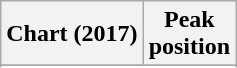<table class="wikitable sortable plainrowheaders" style="text-align:center;">
<tr>
<th>Chart (2017)</th>
<th>Peak<br>position</th>
</tr>
<tr>
</tr>
<tr>
</tr>
</table>
